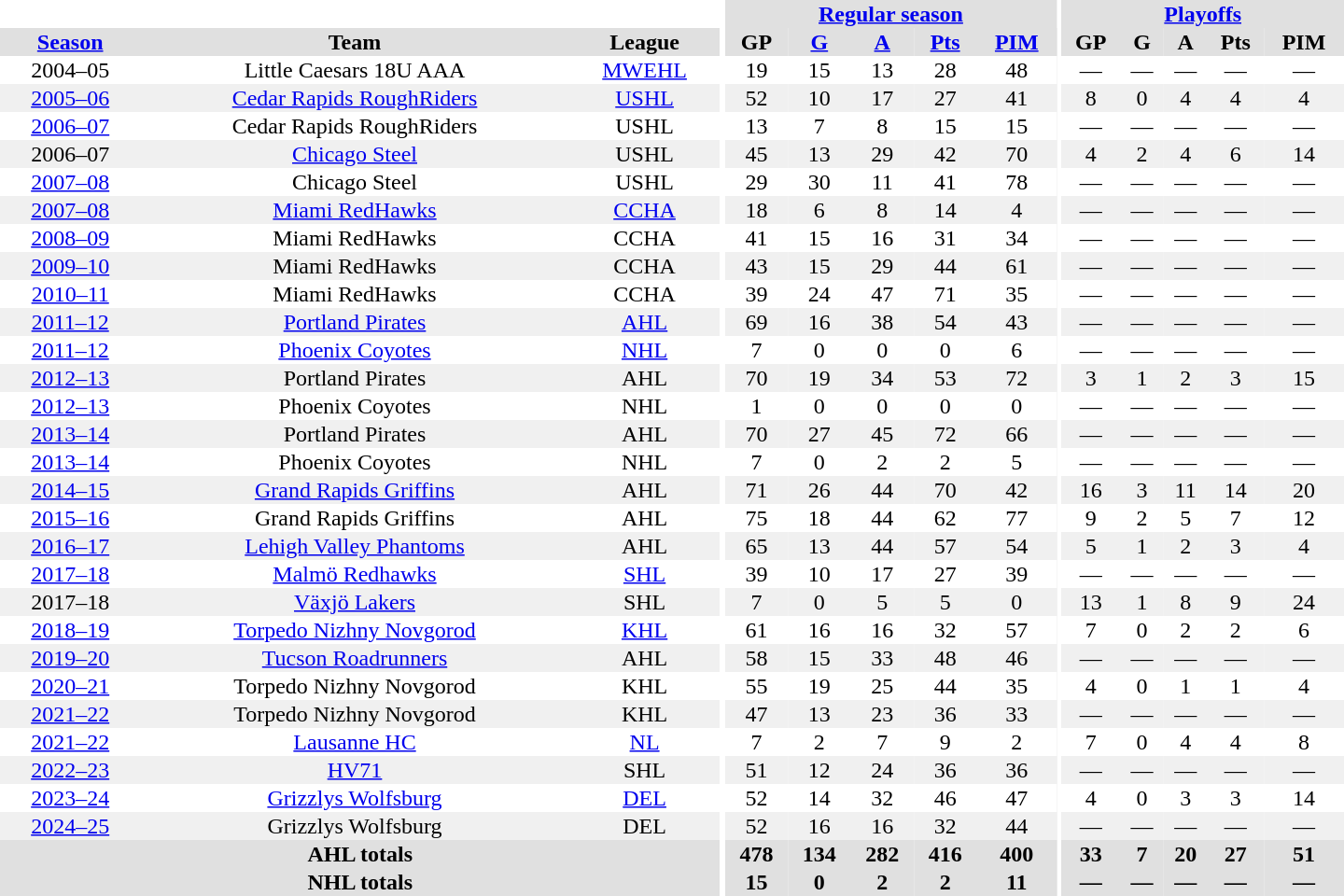<table border="0" cellpadding="1" cellspacing="0" style="text-align:center; width:60em">
<tr bgcolor="#e0e0e0">
<th colspan="3" bgcolor="#ffffff"></th>
<th rowspan="99" bgcolor="#ffffff"></th>
<th colspan="5"><a href='#'>Regular season</a></th>
<th rowspan="99" bgcolor="#ffffff"></th>
<th colspan="5"><a href='#'>Playoffs</a></th>
</tr>
<tr bgcolor="#e0e0e0">
<th><a href='#'>Season</a></th>
<th>Team</th>
<th>League</th>
<th>GP</th>
<th><a href='#'>G</a></th>
<th><a href='#'>A</a></th>
<th><a href='#'>Pts</a></th>
<th><a href='#'>PIM</a></th>
<th>GP</th>
<th>G</th>
<th>A</th>
<th>Pts</th>
<th>PIM</th>
</tr>
<tr>
<td>2004–05</td>
<td>Little Caesars 18U AAA</td>
<td><a href='#'>MWEHL</a></td>
<td>19</td>
<td>15</td>
<td>13</td>
<td>28</td>
<td>48</td>
<td>—</td>
<td>—</td>
<td>—</td>
<td>—</td>
<td>—</td>
</tr>
<tr bgcolor="#f0f0f0">
<td><a href='#'>2005–06</a></td>
<td><a href='#'>Cedar Rapids RoughRiders</a></td>
<td><a href='#'>USHL</a></td>
<td>52</td>
<td>10</td>
<td>17</td>
<td>27</td>
<td>41</td>
<td>8</td>
<td>0</td>
<td>4</td>
<td>4</td>
<td>4</td>
</tr>
<tr>
<td><a href='#'>2006–07</a></td>
<td>Cedar Rapids RoughRiders</td>
<td>USHL</td>
<td>13</td>
<td>7</td>
<td>8</td>
<td>15</td>
<td>15</td>
<td>—</td>
<td>—</td>
<td>—</td>
<td>—</td>
<td>—</td>
</tr>
<tr bgcolor="#f0f0f0">
<td>2006–07</td>
<td><a href='#'>Chicago Steel</a></td>
<td>USHL</td>
<td>45</td>
<td>13</td>
<td>29</td>
<td>42</td>
<td>70</td>
<td>4</td>
<td>2</td>
<td>4</td>
<td>6</td>
<td>14</td>
</tr>
<tr>
<td><a href='#'>2007–08</a></td>
<td>Chicago Steel</td>
<td>USHL</td>
<td>29</td>
<td>30</td>
<td>11</td>
<td>41</td>
<td>78</td>
<td>—</td>
<td>—</td>
<td>—</td>
<td>—</td>
<td>—</td>
</tr>
<tr bgcolor="#f0f0f0">
<td><a href='#'>2007–08</a></td>
<td><a href='#'>Miami RedHawks</a></td>
<td><a href='#'>CCHA</a></td>
<td>18</td>
<td>6</td>
<td>8</td>
<td>14</td>
<td>4</td>
<td>—</td>
<td>—</td>
<td>—</td>
<td>—</td>
<td>—</td>
</tr>
<tr>
<td><a href='#'>2008–09</a></td>
<td>Miami RedHawks</td>
<td>CCHA</td>
<td>41</td>
<td>15</td>
<td>16</td>
<td>31</td>
<td>34</td>
<td>—</td>
<td>—</td>
<td>—</td>
<td>—</td>
<td>—</td>
</tr>
<tr bgcolor="#f0f0f0">
<td><a href='#'>2009–10</a></td>
<td>Miami RedHawks</td>
<td>CCHA</td>
<td>43</td>
<td>15</td>
<td>29</td>
<td>44</td>
<td>61</td>
<td>—</td>
<td>—</td>
<td>—</td>
<td>—</td>
<td>—</td>
</tr>
<tr>
<td><a href='#'>2010–11</a></td>
<td>Miami RedHawks</td>
<td>CCHA</td>
<td>39</td>
<td>24</td>
<td>47</td>
<td>71</td>
<td>35</td>
<td>—</td>
<td>—</td>
<td>—</td>
<td>—</td>
<td>—</td>
</tr>
<tr bgcolor="#f0f0f0">
<td><a href='#'>2011–12</a></td>
<td><a href='#'>Portland Pirates</a></td>
<td><a href='#'>AHL</a></td>
<td>69</td>
<td>16</td>
<td>38</td>
<td>54</td>
<td>43</td>
<td>—</td>
<td>—</td>
<td>—</td>
<td>—</td>
<td>—</td>
</tr>
<tr>
<td><a href='#'>2011–12</a></td>
<td><a href='#'>Phoenix Coyotes</a></td>
<td><a href='#'>NHL</a></td>
<td>7</td>
<td>0</td>
<td>0</td>
<td>0</td>
<td>6</td>
<td>—</td>
<td>—</td>
<td>—</td>
<td>—</td>
<td>—</td>
</tr>
<tr bgcolor="#f0f0f0">
<td><a href='#'>2012–13</a></td>
<td>Portland Pirates</td>
<td>AHL</td>
<td>70</td>
<td>19</td>
<td>34</td>
<td>53</td>
<td>72</td>
<td>3</td>
<td>1</td>
<td>2</td>
<td>3</td>
<td>15</td>
</tr>
<tr>
<td><a href='#'>2012–13</a></td>
<td>Phoenix Coyotes</td>
<td>NHL</td>
<td>1</td>
<td>0</td>
<td>0</td>
<td>0</td>
<td>0</td>
<td>—</td>
<td>—</td>
<td>—</td>
<td>—</td>
<td>—</td>
</tr>
<tr bgcolor="#f0f0f0">
<td><a href='#'>2013–14</a></td>
<td>Portland Pirates</td>
<td>AHL</td>
<td>70</td>
<td>27</td>
<td>45</td>
<td>72</td>
<td>66</td>
<td>—</td>
<td>—</td>
<td>—</td>
<td>—</td>
<td>—</td>
</tr>
<tr>
<td><a href='#'>2013–14</a></td>
<td>Phoenix Coyotes</td>
<td>NHL</td>
<td>7</td>
<td>0</td>
<td>2</td>
<td>2</td>
<td>5</td>
<td>—</td>
<td>—</td>
<td>—</td>
<td>—</td>
<td>—</td>
</tr>
<tr bgcolor="#f0f0f0">
<td><a href='#'>2014–15</a></td>
<td><a href='#'>Grand Rapids Griffins</a></td>
<td>AHL</td>
<td>71</td>
<td>26</td>
<td>44</td>
<td>70</td>
<td>42</td>
<td>16</td>
<td>3</td>
<td>11</td>
<td>14</td>
<td>20</td>
</tr>
<tr>
<td><a href='#'>2015–16</a></td>
<td>Grand Rapids Griffins</td>
<td>AHL</td>
<td>75</td>
<td>18</td>
<td>44</td>
<td>62</td>
<td>77</td>
<td>9</td>
<td>2</td>
<td>5</td>
<td>7</td>
<td>12</td>
</tr>
<tr bgcolor="#f0f0f0">
<td><a href='#'>2016–17</a></td>
<td><a href='#'>Lehigh Valley Phantoms</a></td>
<td>AHL</td>
<td>65</td>
<td>13</td>
<td>44</td>
<td>57</td>
<td>54</td>
<td>5</td>
<td>1</td>
<td>2</td>
<td>3</td>
<td>4</td>
</tr>
<tr>
<td><a href='#'>2017–18</a></td>
<td><a href='#'>Malmö Redhawks</a></td>
<td><a href='#'>SHL</a></td>
<td>39</td>
<td>10</td>
<td>17</td>
<td>27</td>
<td>39</td>
<td>—</td>
<td>—</td>
<td>—</td>
<td>—</td>
<td>—</td>
</tr>
<tr bgcolor="#f0f0f0">
<td>2017–18</td>
<td><a href='#'>Växjö Lakers</a></td>
<td>SHL</td>
<td>7</td>
<td>0</td>
<td>5</td>
<td>5</td>
<td>0</td>
<td>13</td>
<td>1</td>
<td>8</td>
<td>9</td>
<td>24</td>
</tr>
<tr>
<td><a href='#'>2018–19</a></td>
<td><a href='#'>Torpedo Nizhny Novgorod</a></td>
<td><a href='#'>KHL</a></td>
<td>61</td>
<td>16</td>
<td>16</td>
<td>32</td>
<td>57</td>
<td>7</td>
<td>0</td>
<td>2</td>
<td>2</td>
<td>6</td>
</tr>
<tr bgcolor="#f0f0f0">
<td><a href='#'>2019–20</a></td>
<td><a href='#'>Tucson Roadrunners</a></td>
<td>AHL</td>
<td>58</td>
<td>15</td>
<td>33</td>
<td>48</td>
<td>46</td>
<td>—</td>
<td>—</td>
<td>—</td>
<td>—</td>
<td>—</td>
</tr>
<tr>
<td><a href='#'>2020–21</a></td>
<td>Torpedo Nizhny Novgorod</td>
<td>KHL</td>
<td>55</td>
<td>19</td>
<td>25</td>
<td>44</td>
<td>35</td>
<td>4</td>
<td>0</td>
<td>1</td>
<td>1</td>
<td>4</td>
</tr>
<tr bgcolor="#f0f0f0">
<td><a href='#'>2021–22</a></td>
<td>Torpedo Nizhny Novgorod</td>
<td>KHL</td>
<td>47</td>
<td>13</td>
<td>23</td>
<td>36</td>
<td>33</td>
<td>—</td>
<td>—</td>
<td>—</td>
<td>—</td>
<td>—</td>
</tr>
<tr>
<td><a href='#'>2021–22</a></td>
<td><a href='#'>Lausanne HC</a></td>
<td><a href='#'>NL</a></td>
<td>7</td>
<td>2</td>
<td>7</td>
<td>9</td>
<td>2</td>
<td>7</td>
<td>0</td>
<td>4</td>
<td>4</td>
<td>8</td>
</tr>
<tr bgcolor="#f0f0f0">
<td><a href='#'>2022–23</a></td>
<td><a href='#'>HV71</a></td>
<td>SHL</td>
<td>51</td>
<td>12</td>
<td>24</td>
<td>36</td>
<td>36</td>
<td>—</td>
<td>—</td>
<td>—</td>
<td>—</td>
<td>—</td>
</tr>
<tr>
<td><a href='#'>2023–24</a></td>
<td><a href='#'>Grizzlys Wolfsburg</a></td>
<td><a href='#'>DEL</a></td>
<td>52</td>
<td>14</td>
<td>32</td>
<td>46</td>
<td>47</td>
<td>4</td>
<td>0</td>
<td>3</td>
<td>3</td>
<td>14</td>
</tr>
<tr bgcolor="#f0f0f0">
<td><a href='#'>2024–25</a></td>
<td>Grizzlys Wolfsburg</td>
<td>DEL</td>
<td>52</td>
<td>16</td>
<td>16</td>
<td>32</td>
<td>44</td>
<td>—</td>
<td>—</td>
<td>—</td>
<td>—</td>
<td>—</td>
</tr>
<tr bgcolor="#e0e0e0">
<th colspan="3">AHL totals</th>
<th>478</th>
<th>134</th>
<th>282</th>
<th>416</th>
<th>400</th>
<th>33</th>
<th>7</th>
<th>20</th>
<th>27</th>
<th>51</th>
</tr>
<tr bgcolor="#e0e0e0">
<th colspan="3">NHL totals</th>
<th>15</th>
<th>0</th>
<th>2</th>
<th>2</th>
<th>11</th>
<th>—</th>
<th>—</th>
<th>—</th>
<th>—</th>
<th>—</th>
</tr>
</table>
